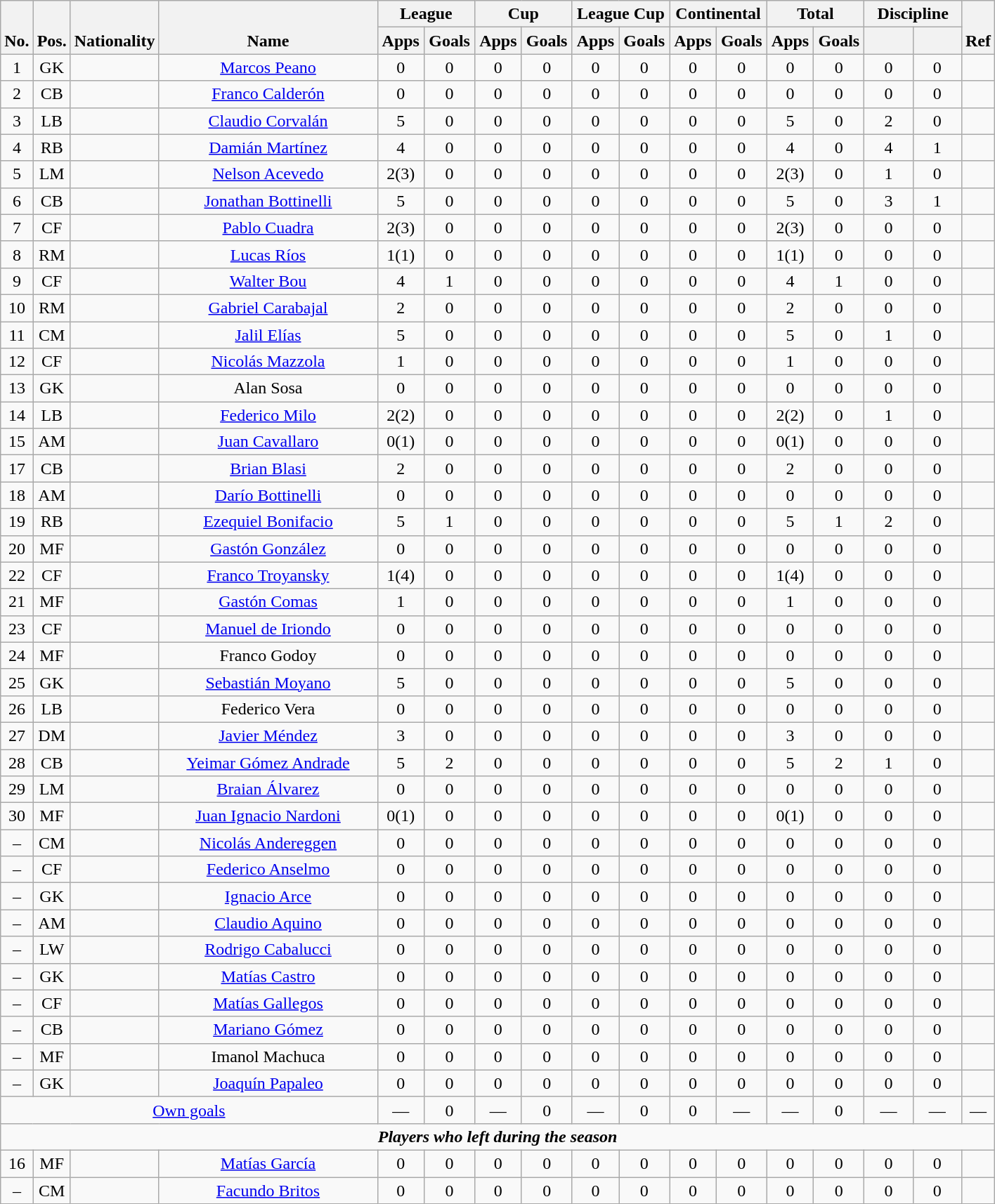<table class="wikitable" style="text-align:center">
<tr>
<th rowspan="2" valign="bottom">No.</th>
<th rowspan="2" valign="bottom">Pos.</th>
<th rowspan="2" valign="bottom">Nationality</th>
<th rowspan="2" valign="bottom" width="200">Name</th>
<th colspan="2" width="85">League</th>
<th colspan="2" width="85">Cup</th>
<th colspan="2" width="85">League Cup</th>
<th colspan="2" width="85">Continental</th>
<th colspan="2" width="85">Total</th>
<th colspan="2" width="85">Discipline</th>
<th rowspan="2" valign="bottom">Ref</th>
</tr>
<tr>
<th>Apps</th>
<th>Goals</th>
<th>Apps</th>
<th>Goals</th>
<th>Apps</th>
<th>Goals</th>
<th>Apps</th>
<th>Goals</th>
<th>Apps</th>
<th>Goals</th>
<th></th>
<th></th>
</tr>
<tr>
<td align="center">1</td>
<td align="center">GK</td>
<td align="center"></td>
<td align="center"><a href='#'>Marcos Peano</a></td>
<td>0</td>
<td>0</td>
<td>0</td>
<td>0</td>
<td>0</td>
<td>0</td>
<td>0</td>
<td>0</td>
<td>0</td>
<td>0</td>
<td>0</td>
<td>0</td>
<td></td>
</tr>
<tr>
<td align="center">2</td>
<td align="center">CB</td>
<td align="center"></td>
<td align="center"><a href='#'>Franco Calderón</a></td>
<td>0</td>
<td>0</td>
<td>0</td>
<td>0</td>
<td>0</td>
<td>0</td>
<td>0</td>
<td>0</td>
<td>0</td>
<td>0</td>
<td>0</td>
<td>0</td>
<td></td>
</tr>
<tr>
<td align="center">3</td>
<td align="center">LB</td>
<td align="center"></td>
<td align="center"><a href='#'>Claudio Corvalán</a></td>
<td>5</td>
<td>0</td>
<td>0</td>
<td>0</td>
<td>0</td>
<td>0</td>
<td>0</td>
<td>0</td>
<td>5</td>
<td>0</td>
<td>2</td>
<td>0</td>
<td></td>
</tr>
<tr>
<td align="center">4</td>
<td align="center">RB</td>
<td align="center"></td>
<td align="center"><a href='#'>Damián Martínez</a></td>
<td>4</td>
<td>0</td>
<td>0</td>
<td>0</td>
<td>0</td>
<td>0</td>
<td>0</td>
<td>0</td>
<td>4</td>
<td>0</td>
<td>4</td>
<td>1</td>
<td></td>
</tr>
<tr>
<td align="center">5</td>
<td align="center">LM</td>
<td align="center"></td>
<td align="center"><a href='#'>Nelson Acevedo</a></td>
<td>2(3)</td>
<td>0</td>
<td>0</td>
<td>0</td>
<td>0</td>
<td>0</td>
<td>0</td>
<td>0</td>
<td>2(3)</td>
<td>0</td>
<td>1</td>
<td>0</td>
<td></td>
</tr>
<tr>
<td align="center">6</td>
<td align="center">CB</td>
<td align="center"></td>
<td align="center"><a href='#'>Jonathan Bottinelli</a></td>
<td>5</td>
<td>0</td>
<td>0</td>
<td>0</td>
<td>0</td>
<td>0</td>
<td>0</td>
<td>0</td>
<td>5</td>
<td>0</td>
<td>3</td>
<td>1</td>
<td></td>
</tr>
<tr>
<td align="center">7</td>
<td align="center">CF</td>
<td align="center"></td>
<td align="center"><a href='#'>Pablo Cuadra</a></td>
<td>2(3)</td>
<td>0</td>
<td>0</td>
<td>0</td>
<td>0</td>
<td>0</td>
<td>0</td>
<td>0</td>
<td>2(3)</td>
<td>0</td>
<td>0</td>
<td>0</td>
<td></td>
</tr>
<tr>
<td align="center">8</td>
<td align="center">RM</td>
<td align="center"></td>
<td align="center"><a href='#'>Lucas Ríos</a></td>
<td>1(1)</td>
<td>0</td>
<td>0</td>
<td>0</td>
<td>0</td>
<td>0</td>
<td>0</td>
<td>0</td>
<td>1(1)</td>
<td>0</td>
<td>0</td>
<td>0</td>
<td></td>
</tr>
<tr>
<td align="center">9</td>
<td align="center">CF</td>
<td align="center"></td>
<td align="center"><a href='#'>Walter Bou</a></td>
<td>4</td>
<td>1</td>
<td>0</td>
<td>0</td>
<td>0</td>
<td>0</td>
<td>0</td>
<td>0</td>
<td>4</td>
<td>1</td>
<td>0</td>
<td>0</td>
<td></td>
</tr>
<tr>
<td align="center">10</td>
<td align="center">RM</td>
<td align="center"></td>
<td align="center"><a href='#'>Gabriel Carabajal</a></td>
<td>2</td>
<td>0</td>
<td>0</td>
<td>0</td>
<td>0</td>
<td>0</td>
<td>0</td>
<td>0</td>
<td>2</td>
<td>0</td>
<td>0</td>
<td>0</td>
<td></td>
</tr>
<tr>
<td align="center">11</td>
<td align="center">CM</td>
<td align="center"></td>
<td align="center"><a href='#'>Jalil Elías</a></td>
<td>5</td>
<td>0</td>
<td>0</td>
<td>0</td>
<td>0</td>
<td>0</td>
<td>0</td>
<td>0</td>
<td>5</td>
<td>0</td>
<td>1</td>
<td>0</td>
<td></td>
</tr>
<tr>
<td align="center">12</td>
<td align="center">CF</td>
<td align="center"></td>
<td align="center"><a href='#'>Nicolás Mazzola</a></td>
<td>1</td>
<td>0</td>
<td>0</td>
<td>0</td>
<td>0</td>
<td>0</td>
<td>0</td>
<td>0</td>
<td>1</td>
<td>0</td>
<td>0</td>
<td>0</td>
<td></td>
</tr>
<tr>
<td align="center">13</td>
<td align="center">GK</td>
<td align="center"></td>
<td align="center">Alan Sosa</td>
<td>0</td>
<td>0</td>
<td>0</td>
<td>0</td>
<td>0</td>
<td>0</td>
<td>0</td>
<td>0</td>
<td>0</td>
<td>0</td>
<td>0</td>
<td>0</td>
<td></td>
</tr>
<tr>
<td align="center">14</td>
<td align="center">LB</td>
<td align="center"></td>
<td align="center"><a href='#'>Federico Milo</a></td>
<td>2(2)</td>
<td>0</td>
<td>0</td>
<td>0</td>
<td>0</td>
<td>0</td>
<td>0</td>
<td>0</td>
<td>2(2)</td>
<td>0</td>
<td>1</td>
<td>0</td>
<td></td>
</tr>
<tr>
<td align="center">15</td>
<td align="center">AM</td>
<td align="center"></td>
<td align="center"><a href='#'>Juan Cavallaro</a></td>
<td>0(1)</td>
<td>0</td>
<td>0</td>
<td>0</td>
<td>0</td>
<td>0</td>
<td>0</td>
<td>0</td>
<td>0(1)</td>
<td>0</td>
<td>0</td>
<td>0</td>
<td></td>
</tr>
<tr>
<td align="center">17</td>
<td align="center">CB</td>
<td align="center"></td>
<td align="center"><a href='#'>Brian Blasi</a></td>
<td>2</td>
<td>0</td>
<td>0</td>
<td>0</td>
<td>0</td>
<td>0</td>
<td>0</td>
<td>0</td>
<td>2</td>
<td>0</td>
<td>0</td>
<td>0</td>
<td></td>
</tr>
<tr>
<td align="center">18</td>
<td align="center">AM</td>
<td align="center"></td>
<td align="center"><a href='#'>Darío Bottinelli</a></td>
<td>0</td>
<td>0</td>
<td>0</td>
<td>0</td>
<td>0</td>
<td>0</td>
<td>0</td>
<td>0</td>
<td>0</td>
<td>0</td>
<td>0</td>
<td>0</td>
<td></td>
</tr>
<tr>
<td align="center">19</td>
<td align="center">RB</td>
<td align="center"></td>
<td align="center"><a href='#'>Ezequiel Bonifacio</a></td>
<td>5</td>
<td>1</td>
<td>0</td>
<td>0</td>
<td>0</td>
<td>0</td>
<td>0</td>
<td>0</td>
<td>5</td>
<td>1</td>
<td>2</td>
<td>0</td>
<td></td>
</tr>
<tr>
<td align="center">20</td>
<td align="center">MF</td>
<td align="center"></td>
<td align="center"><a href='#'>Gastón González</a></td>
<td>0</td>
<td>0</td>
<td>0</td>
<td>0</td>
<td>0</td>
<td>0</td>
<td>0</td>
<td>0</td>
<td>0</td>
<td>0</td>
<td>0</td>
<td>0</td>
<td></td>
</tr>
<tr>
<td align="center">22</td>
<td align="center">CF</td>
<td align="center"></td>
<td align="center"><a href='#'>Franco Troyansky</a></td>
<td>1(4)</td>
<td>0</td>
<td>0</td>
<td>0</td>
<td>0</td>
<td>0</td>
<td>0</td>
<td>0</td>
<td>1(4)</td>
<td>0</td>
<td>0</td>
<td>0</td>
<td></td>
</tr>
<tr>
<td align="center">21</td>
<td align="center">MF</td>
<td align="center"></td>
<td align="center"><a href='#'>Gastón Comas</a></td>
<td>1</td>
<td>0</td>
<td>0</td>
<td>0</td>
<td>0</td>
<td>0</td>
<td>0</td>
<td>0</td>
<td>1</td>
<td>0</td>
<td>0</td>
<td>0</td>
<td></td>
</tr>
<tr>
<td align="center">23</td>
<td align="center">CF</td>
<td align="center"></td>
<td align="center"><a href='#'>Manuel de Iriondo</a></td>
<td>0</td>
<td>0</td>
<td>0</td>
<td>0</td>
<td>0</td>
<td>0</td>
<td>0</td>
<td>0</td>
<td>0</td>
<td>0</td>
<td>0</td>
<td>0</td>
<td></td>
</tr>
<tr>
<td align="center">24</td>
<td align="center">MF</td>
<td align="center"></td>
<td align="center">Franco Godoy</td>
<td>0</td>
<td>0</td>
<td>0</td>
<td>0</td>
<td>0</td>
<td>0</td>
<td>0</td>
<td>0</td>
<td>0</td>
<td>0</td>
<td>0</td>
<td>0</td>
<td></td>
</tr>
<tr>
<td align="center">25</td>
<td align="center">GK</td>
<td align="center"></td>
<td align="center"><a href='#'>Sebastián Moyano</a></td>
<td>5</td>
<td>0</td>
<td>0</td>
<td>0</td>
<td>0</td>
<td>0</td>
<td>0</td>
<td>0</td>
<td>5</td>
<td>0</td>
<td>0</td>
<td>0</td>
<td></td>
</tr>
<tr>
<td align="center">26</td>
<td align="center">LB</td>
<td align="center"></td>
<td align="center">Federico Vera</td>
<td>0</td>
<td>0</td>
<td>0</td>
<td>0</td>
<td>0</td>
<td>0</td>
<td>0</td>
<td>0</td>
<td>0</td>
<td>0</td>
<td>0</td>
<td>0</td>
<td></td>
</tr>
<tr>
<td align="center">27</td>
<td align="center">DM</td>
<td align="center"></td>
<td align="center"><a href='#'>Javier Méndez</a></td>
<td>3</td>
<td>0</td>
<td>0</td>
<td>0</td>
<td>0</td>
<td>0</td>
<td>0</td>
<td>0</td>
<td>3</td>
<td>0</td>
<td>0</td>
<td>0</td>
<td></td>
</tr>
<tr>
<td align="center">28</td>
<td align="center">CB</td>
<td align="center"></td>
<td align="center"><a href='#'>Yeimar Gómez Andrade</a></td>
<td>5</td>
<td>2</td>
<td>0</td>
<td>0</td>
<td>0</td>
<td>0</td>
<td>0</td>
<td>0</td>
<td>5</td>
<td>2</td>
<td>1</td>
<td>0</td>
<td></td>
</tr>
<tr>
<td align="center">29</td>
<td align="center">LM</td>
<td align="center"></td>
<td align="center"><a href='#'>Braian Álvarez</a></td>
<td>0</td>
<td>0</td>
<td>0</td>
<td>0</td>
<td>0</td>
<td>0</td>
<td>0</td>
<td>0</td>
<td>0</td>
<td>0</td>
<td>0</td>
<td>0</td>
<td></td>
</tr>
<tr>
<td align="center">30</td>
<td align="center">MF</td>
<td align="center"></td>
<td align="center"><a href='#'>Juan Ignacio Nardoni</a></td>
<td>0(1)</td>
<td>0</td>
<td>0</td>
<td>0</td>
<td>0</td>
<td>0</td>
<td>0</td>
<td>0</td>
<td>0(1)</td>
<td>0</td>
<td>0</td>
<td>0</td>
<td></td>
</tr>
<tr>
<td align="center">–</td>
<td align="center">CM</td>
<td align="center"></td>
<td align="center"><a href='#'>Nicolás Andereggen</a></td>
<td>0</td>
<td>0</td>
<td>0</td>
<td>0</td>
<td>0</td>
<td>0</td>
<td>0</td>
<td>0</td>
<td>0</td>
<td>0</td>
<td>0</td>
<td>0</td>
<td></td>
</tr>
<tr>
<td align="center">–</td>
<td align="center">CF</td>
<td align="center"></td>
<td align="center"><a href='#'>Federico Anselmo</a></td>
<td>0</td>
<td>0</td>
<td>0</td>
<td>0</td>
<td>0</td>
<td>0</td>
<td>0</td>
<td>0</td>
<td>0</td>
<td>0</td>
<td>0</td>
<td>0</td>
<td></td>
</tr>
<tr>
<td align="center">–</td>
<td align="center">GK</td>
<td align="center"></td>
<td align="center"><a href='#'>Ignacio Arce</a></td>
<td>0</td>
<td>0</td>
<td>0</td>
<td>0</td>
<td>0</td>
<td>0</td>
<td>0</td>
<td>0</td>
<td>0</td>
<td>0</td>
<td>0</td>
<td>0</td>
<td></td>
</tr>
<tr>
<td align="center">–</td>
<td align="center">AM</td>
<td align="center"></td>
<td align="center"><a href='#'>Claudio Aquino</a></td>
<td>0</td>
<td>0</td>
<td>0</td>
<td>0</td>
<td>0</td>
<td>0</td>
<td>0</td>
<td>0</td>
<td>0</td>
<td>0</td>
<td>0</td>
<td>0</td>
<td></td>
</tr>
<tr>
<td align="center">–</td>
<td align="center">LW</td>
<td align="center"></td>
<td align="center"><a href='#'>Rodrigo Cabalucci</a></td>
<td>0</td>
<td>0</td>
<td>0</td>
<td>0</td>
<td>0</td>
<td>0</td>
<td>0</td>
<td>0</td>
<td>0</td>
<td>0</td>
<td>0</td>
<td>0</td>
<td></td>
</tr>
<tr>
<td align="center">–</td>
<td align="center">GK</td>
<td align="center"></td>
<td align="center"><a href='#'>Matías Castro</a></td>
<td>0</td>
<td>0</td>
<td>0</td>
<td>0</td>
<td>0</td>
<td>0</td>
<td>0</td>
<td>0</td>
<td>0</td>
<td>0</td>
<td>0</td>
<td>0</td>
<td></td>
</tr>
<tr>
<td align="center">–</td>
<td align="center">CF</td>
<td align="center"></td>
<td align="center"><a href='#'>Matías Gallegos</a></td>
<td>0</td>
<td>0</td>
<td>0</td>
<td>0</td>
<td>0</td>
<td>0</td>
<td>0</td>
<td>0</td>
<td>0</td>
<td>0</td>
<td>0</td>
<td>0</td>
<td></td>
</tr>
<tr>
<td align="center">–</td>
<td align="center">CB</td>
<td align="center"></td>
<td align="center"><a href='#'>Mariano Gómez</a></td>
<td>0</td>
<td>0</td>
<td>0</td>
<td>0</td>
<td>0</td>
<td>0</td>
<td>0</td>
<td>0</td>
<td>0</td>
<td>0</td>
<td>0</td>
<td>0</td>
<td></td>
</tr>
<tr>
<td align="center">–</td>
<td align="center">MF</td>
<td align="center"></td>
<td align="center">Imanol Machuca</td>
<td>0</td>
<td>0</td>
<td>0</td>
<td>0</td>
<td>0</td>
<td>0</td>
<td>0</td>
<td>0</td>
<td>0</td>
<td>0</td>
<td>0</td>
<td>0</td>
<td></td>
</tr>
<tr>
<td align="center">–</td>
<td align="center">GK</td>
<td align="center"></td>
<td align="center"><a href='#'>Joaquín Papaleo</a></td>
<td>0</td>
<td>0</td>
<td>0</td>
<td>0</td>
<td>0</td>
<td>0</td>
<td>0</td>
<td>0</td>
<td>0</td>
<td>0</td>
<td>0</td>
<td>0</td>
<td></td>
</tr>
<tr>
<td colspan="4" align="center"><a href='#'>Own goals</a></td>
<td>—</td>
<td>0</td>
<td>—</td>
<td>0</td>
<td>—</td>
<td>0</td>
<td>0</td>
<td>—</td>
<td>—</td>
<td>0</td>
<td>—</td>
<td>—</td>
<td>—</td>
</tr>
<tr>
<td colspan="17" align="center"><strong><em>Players who left during the season</em></strong></td>
</tr>
<tr>
<td align="center">16</td>
<td align="center">MF</td>
<td align="center"></td>
<td align="center"><a href='#'>Matías García</a></td>
<td>0</td>
<td>0</td>
<td>0</td>
<td>0</td>
<td>0</td>
<td>0</td>
<td>0</td>
<td>0</td>
<td>0</td>
<td>0</td>
<td>0</td>
<td>0</td>
<td></td>
</tr>
<tr>
<td align="center">–</td>
<td align="center">CM</td>
<td align="center"></td>
<td align="center"><a href='#'>Facundo Britos</a></td>
<td>0</td>
<td>0</td>
<td>0</td>
<td>0</td>
<td>0</td>
<td>0</td>
<td>0</td>
<td>0</td>
<td>0</td>
<td>0</td>
<td>0</td>
<td>0</td>
<td></td>
</tr>
</table>
